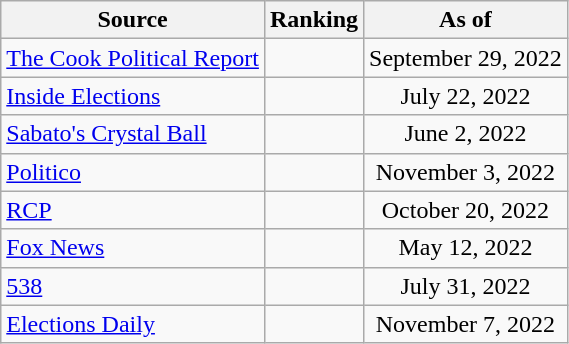<table class="wikitable" style="text-align:center">
<tr>
<th>Source</th>
<th>Ranking</th>
<th>As of</th>
</tr>
<tr>
<td align=left><a href='#'>The Cook Political Report</a></td>
<td></td>
<td>September 29, 2022</td>
</tr>
<tr>
<td align=left><a href='#'>Inside Elections</a></td>
<td></td>
<td>July 22, 2022</td>
</tr>
<tr>
<td align=left><a href='#'>Sabato's Crystal Ball</a></td>
<td></td>
<td>June 2, 2022</td>
</tr>
<tr>
<td style="text-align:left;"><a href='#'>Politico</a></td>
<td></td>
<td>November 3, 2022</td>
</tr>
<tr>
<td align=left><a href='#'>RCP</a></td>
<td></td>
<td>October 20, 2022</td>
</tr>
<tr>
<td align=left><a href='#'>Fox News</a></td>
<td></td>
<td>May 12, 2022</td>
</tr>
<tr>
<td align="left"><a href='#'>538</a></td>
<td></td>
<td>July 31, 2022</td>
</tr>
<tr>
<td align="left"><a href='#'>Elections Daily</a></td>
<td></td>
<td>November 7, 2022</td>
</tr>
</table>
